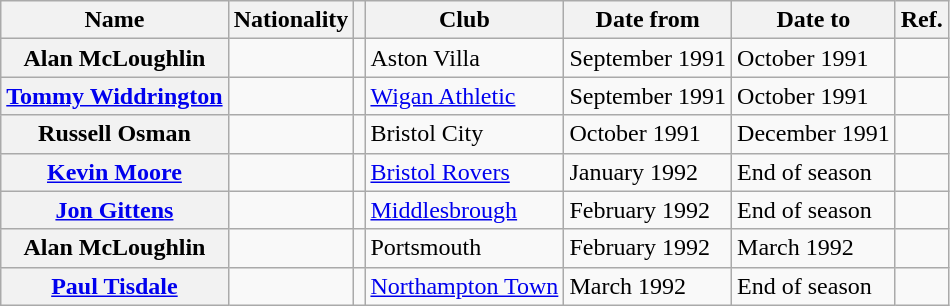<table class="wikitable plainrowheaders">
<tr>
<th scope="col">Name</th>
<th scope="col">Nationality</th>
<th scope="col"></th>
<th scope="col">Club</th>
<th scope="col">Date from</th>
<th scope="col">Date to</th>
<th scope="col">Ref.</th>
</tr>
<tr>
<th scope="row">Alan McLoughlin</th>
<td></td>
<td align="center"></td>
<td> Aston Villa</td>
<td>September 1991</td>
<td>October 1991</td>
<td align="center"></td>
</tr>
<tr>
<th scope="row"><a href='#'>Tommy Widdrington</a></th>
<td></td>
<td align="center"></td>
<td> <a href='#'>Wigan Athletic</a></td>
<td>September 1991</td>
<td>October 1991</td>
<td align="center"></td>
</tr>
<tr>
<th scope="row">Russell Osman</th>
<td></td>
<td align="center"></td>
<td> Bristol City</td>
<td>October 1991</td>
<td>December 1991</td>
<td align="center"></td>
</tr>
<tr>
<th scope="row"><a href='#'>Kevin Moore</a></th>
<td></td>
<td align="center"></td>
<td> <a href='#'>Bristol Rovers</a></td>
<td>January 1992</td>
<td>End of season</td>
<td align="center"></td>
</tr>
<tr>
<th scope="row"><a href='#'>Jon Gittens</a></th>
<td></td>
<td align="center"></td>
<td> <a href='#'>Middlesbrough</a></td>
<td>February 1992</td>
<td>End of season</td>
<td align="center"></td>
</tr>
<tr>
<th scope="row">Alan McLoughlin</th>
<td></td>
<td align="center"></td>
<td> Portsmouth</td>
<td>February 1992</td>
<td>March 1992</td>
<td align="center"></td>
</tr>
<tr>
<th scope="row"><a href='#'>Paul Tisdale</a></th>
<td></td>
<td align="center"></td>
<td> <a href='#'>Northampton Town</a></td>
<td>March 1992</td>
<td>End of season</td>
<td align="center"></td>
</tr>
</table>
